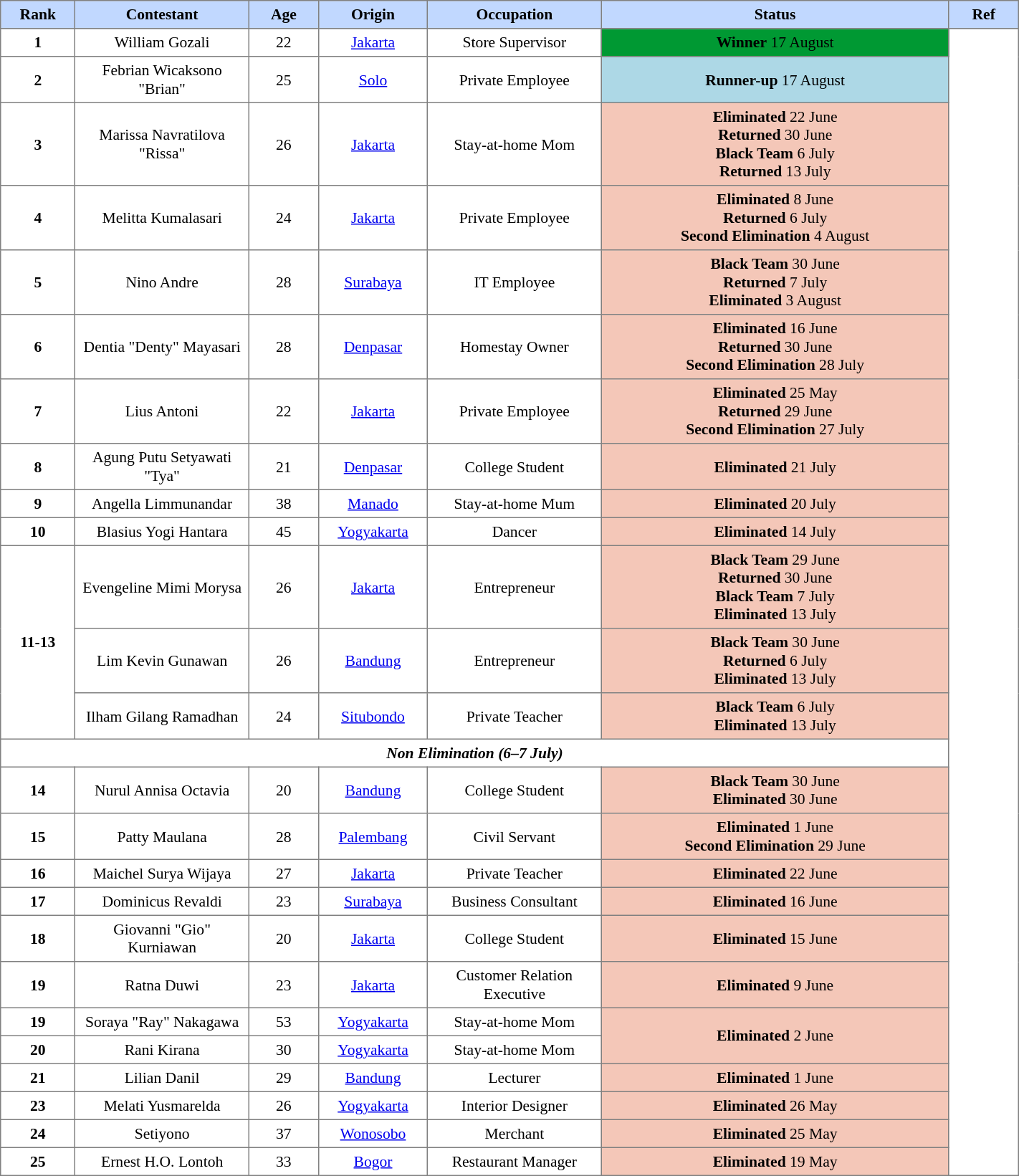<table border="1" cellpadding="4" cellspacing="0"  style="text-align:center; font-size:90%; border-collapse:collapse; width:75%;">
<tr style="background:#C1D8FF;">
<th style="width:4%; text-align:center;">Rank</th>
<th style="width:10%;">Contestant</th>
<th style="width:4%; text-align:center;">Age</th>
<th style="width:4%; text-align:center;">Origin</th>
<th style="width:10%;">Occupation</th>
<th style="width:20%;">Status</th>
<th style="width:4%; text-align:center;">Ref</th>
</tr>
<tr>
<td><strong>1</strong></td>
<td>William Gozali</td>
<td>22</td>
<td><a href='#'>Jakarta</a></td>
<td>Store Supervisor</td>
<td style="background:#093;"><span><strong>Winner</strong> 17 August</span></td>
<td rowspan="26"></td>
</tr>
<tr>
<td><strong>2</strong></td>
<td>Febrian Wicaksono "Brian"</td>
<td>25</td>
<td><a href='#'>Solo</a></td>
<td>Private Employee</td>
<td style="background:lightblue; text-align:center;"><strong>Runner-up</strong> 17 August</td>
</tr>
<tr>
<td><strong>3</strong></td>
<td>Marissa Navratilova "Rissa"</td>
<td>26</td>
<td><a href='#'>Jakarta</a></td>
<td>Stay-at-home Mom</td>
<td style="background:#f4c7b8; text-align:center;"><strong>Eliminated</strong> 22 June<br><strong>Returned</strong> 30 June<br><strong>Black Team</strong> 6 July<br><strong>Returned</strong> 13 July<br></td>
</tr>
<tr>
<td><strong>4</strong></td>
<td>Melitta Kumalasari</td>
<td>24</td>
<td><a href='#'>Jakarta</a></td>
<td>Private Employee</td>
<td style="background:#f4c7b8; text-align:center;"><strong>Eliminated</strong> 8 June<br><strong>Returned</strong> 6 July<br><strong>Second Elimination</strong> 4 August</td>
</tr>
<tr>
<td><strong>5</strong></td>
<td>Nino Andre</td>
<td>28</td>
<td><a href='#'>Surabaya</a></td>
<td>IT Employee</td>
<td style="background:#f4c7b8; text-align:center;"><strong>Black Team</strong> 30 June<br><strong>Returned</strong> 7 July<br><strong>Eliminated</strong> 3 August</td>
</tr>
<tr>
<td><strong>6</strong></td>
<td>Dentia "Denty" Mayasari</td>
<td>28</td>
<td><a href='#'>Denpasar</a></td>
<td>Homestay Owner</td>
<td style="background:#f4c7b8; text-align:center;"><strong>Eliminated</strong> 16 June<br><strong>Returned</strong> 30 June<br><strong>Second Elimination</strong> 28 July</td>
</tr>
<tr>
<td><strong>7</strong></td>
<td>Lius Antoni</td>
<td>22</td>
<td><a href='#'>Jakarta</a></td>
<td>Private Employee</td>
<td style="background:#f4c7b8; text-align:center;"><strong>Eliminated</strong> 25 May<br><strong>Returned</strong> 29 June<br><strong>Second Elimination</strong> 27 July</td>
</tr>
<tr>
<td><strong>8</strong></td>
<td>Agung Putu Setyawati "Tya"</td>
<td>21</td>
<td><a href='#'>Denpasar</a></td>
<td>College Student</td>
<td style="background:#f4c7b8; text-align:center;"><strong>Eliminated</strong> 21 July</td>
</tr>
<tr>
<td><strong>9</strong></td>
<td>Angella Limmunandar</td>
<td>38</td>
<td><a href='#'>Manado</a></td>
<td>Stay-at-home Mum</td>
<td style="background:#f4c7b8; text-align:center;"><strong>Eliminated</strong> 20 July</td>
</tr>
<tr>
<td><strong>10</strong></td>
<td>Blasius Yogi Hantara</td>
<td>45</td>
<td><a href='#'>Yogyakarta</a></td>
<td>Dancer</td>
<td style="background:#f4c7b8; text-align:center;"><strong>Eliminated</strong> 14 July</td>
</tr>
<tr>
<td rowspan="3"><strong>11-13</strong></td>
<td>Evengeline Mimi Morysa</td>
<td>26</td>
<td><a href='#'>Jakarta</a></td>
<td>Entrepreneur</td>
<td style="background:#f4c7b8; text-align:center;"><strong>Black Team</strong> 29 June<br><strong>Returned</strong> 30 June<br><strong>Black Team</strong> 7 July<br><strong>Eliminated</strong> 13 July</td>
</tr>
<tr>
<td>Lim Kevin Gunawan</td>
<td>26</td>
<td><a href='#'>Bandung</a></td>
<td>Entrepreneur</td>
<td style="background:#f4c7b8; text-align:center;"><strong>Black Team</strong> 30 June<br><strong>Returned</strong> 6 July<br><strong>Eliminated</strong> 13 July</td>
</tr>
<tr>
<td>Ilham Gilang Ramadhan</td>
<td>24</td>
<td><a href='#'>Situbondo</a></td>
<td>Private Teacher</td>
<td style="background:#f4c7b8; text-align:center;"><strong>Black Team</strong> 6 July<br><strong>Eliminated</strong> 13 July</td>
</tr>
<tr>
<td align=center colspan=6><strong><em>Non Elimination (6–7 July)</em></strong></td>
</tr>
<tr>
<td><strong>14</strong></td>
<td>Nurul Annisa Octavia</td>
<td>20</td>
<td><a href='#'>Bandung</a></td>
<td>College Student</td>
<td style="background:#f4c7b8; text-align:center;"><strong>Black Team</strong> 30 June<br><strong>Eliminated</strong> 30 June</td>
</tr>
<tr>
<td><strong>15</strong></td>
<td>Patty Maulana</td>
<td>28</td>
<td><a href='#'>Palembang</a></td>
<td>Civil Servant</td>
<td style="background:#f4c7b8; text-align:center;"><strong>Eliminated</strong> 1 June<br><strong>Second Elimination</strong> 29 June</td>
</tr>
<tr>
<td><strong>16</strong></td>
<td>Maichel Surya Wijaya</td>
<td>27</td>
<td><a href='#'>Jakarta</a></td>
<td>Private Teacher</td>
<td style="background:#f4c7b8; text-align:center;"><strong>Eliminated</strong> 22 June</td>
</tr>
<tr>
<td><strong>17</strong></td>
<td>Dominicus Revaldi</td>
<td>23</td>
<td><a href='#'>Surabaya</a></td>
<td>Business Consultant</td>
<td style="background:#f4c7b8; text-align:center;"><strong>Eliminated</strong> 16 June</td>
</tr>
<tr>
<td><strong>18</strong></td>
<td>Giovanni "Gio" Kurniawan</td>
<td>20</td>
<td><a href='#'>Jakarta</a></td>
<td>College Student</td>
<td style="background:#f4c7b8; text-align:center;"><strong>Eliminated</strong> 15 June</td>
</tr>
<tr>
<td><strong>19</strong></td>
<td>Ratna Duwi</td>
<td>23</td>
<td><a href='#'>Jakarta</a></td>
<td>Customer Relation Executive</td>
<td style="background:#f4c7b8; text-align:center;"><strong>Eliminated</strong> 9 June</td>
</tr>
<tr>
<td><strong>19</strong></td>
<td>Soraya "Ray" Nakagawa</td>
<td>53</td>
<td><a href='#'>Yogyakarta</a></td>
<td>Stay-at-home Mom</td>
<td rowspan="2" style="background:#f4c7b8; text-align:center;"><strong>Eliminated</strong> 2 June</td>
</tr>
<tr>
<td><strong>20</strong></td>
<td>Rani Kirana</td>
<td>30</td>
<td><a href='#'>Yogyakarta</a></td>
<td>Stay-at-home Mom</td>
</tr>
<tr>
<td><strong>21</strong></td>
<td>Lilian Danil</td>
<td>29</td>
<td><a href='#'>Bandung</a></td>
<td>Lecturer</td>
<td style="background:#f4c7b8; text-align:center;"><strong>Eliminated</strong> 1 June</td>
</tr>
<tr>
<td><strong>23</strong></td>
<td>Melati Yusmarelda</td>
<td>26</td>
<td><a href='#'>Yogyakarta</a></td>
<td>Interior Designer</td>
<td style="background:#f4c7b8; text-align:center;"><strong>Eliminated</strong> 26 May</td>
</tr>
<tr>
<td><strong>24</strong></td>
<td>Setiyono</td>
<td>37</td>
<td><a href='#'>Wonosobo</a></td>
<td>Merchant</td>
<td style="background:#f4c7b8; text-align:center;"><strong>Eliminated</strong> 25 May</td>
</tr>
<tr>
<td><strong>25</strong></td>
<td>Ernest H.O. Lontoh</td>
<td>33</td>
<td><a href='#'>Bogor</a></td>
<td>Restaurant Manager</td>
<td style="background:#f4c7b8; text-align:center;"><strong>Eliminated</strong> 19 May</td>
</tr>
</table>
